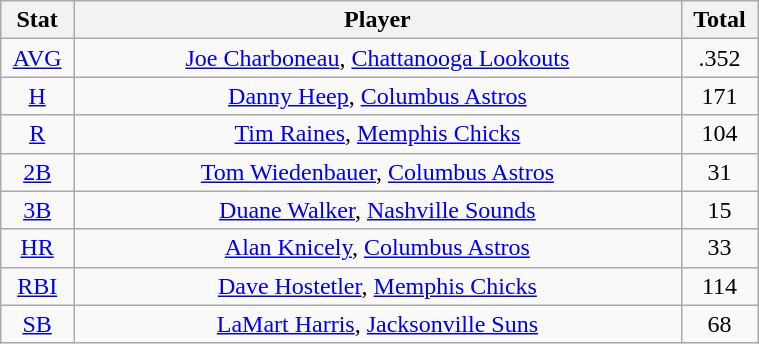<table class="wikitable" width="40%" style="text-align:center;">
<tr>
<th width="5%">Stat</th>
<th width="60%">Player</th>
<th width="5%">Total</th>
</tr>
<tr>
<td><a href='#'>AVG</a></td>
<td><a href='#'>Joe Charboneau</a>, <a href='#'>Chattanooga Lookouts</a></td>
<td>.352</td>
</tr>
<tr>
<td><a href='#'>H</a></td>
<td><a href='#'>Danny Heep</a>, <a href='#'>Columbus Astros</a></td>
<td>171</td>
</tr>
<tr>
<td><a href='#'>R</a></td>
<td><a href='#'>Tim Raines</a>, <a href='#'>Memphis Chicks</a></td>
<td>104</td>
</tr>
<tr>
<td><a href='#'>2B</a></td>
<td><a href='#'>Tom Wiedenbauer</a>, <a href='#'>Columbus Astros</a></td>
<td>31</td>
</tr>
<tr>
<td><a href='#'>3B</a></td>
<td><a href='#'>Duane Walker</a>, <a href='#'>Nashville Sounds</a></td>
<td>15</td>
</tr>
<tr>
<td><a href='#'>HR</a></td>
<td><a href='#'>Alan Knicely</a>, <a href='#'>Columbus Astros</a></td>
<td>33</td>
</tr>
<tr>
<td><a href='#'>RBI</a></td>
<td><a href='#'>Dave Hostetler</a>, <a href='#'>Memphis Chicks</a></td>
<td>114</td>
</tr>
<tr>
<td><a href='#'>SB</a></td>
<td><a href='#'>LaMart Harris</a>, <a href='#'>Jacksonville Suns</a></td>
<td>68</td>
</tr>
</table>
